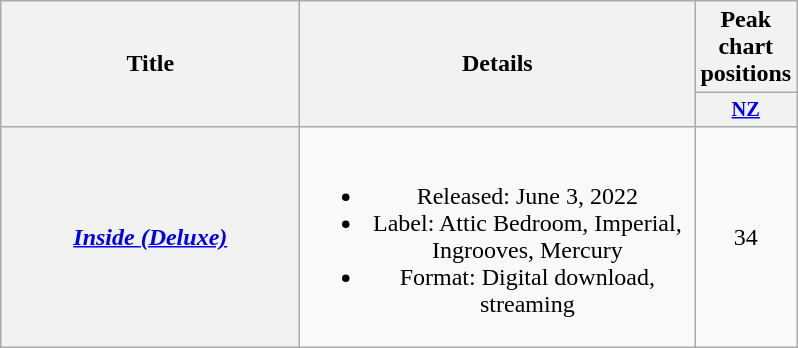<table class="wikitable plainrowheaders" style="text-align:center;" border="1">
<tr>
<th scope="col" rowspan="2" style="width:12em;">Title</th>
<th scope="col" rowspan="2" style="width:16em;">Details</th>
<th scope="col" colspan="1">Peak chart positions</th>
</tr>
<tr>
<th scope="col" style="width:3em;font-size:85%;"><a href='#'>NZ</a><br></th>
</tr>
<tr>
<th scope="row"><em><a href='#'>Inside (Deluxe)</a></em></th>
<td><br><ul><li>Released: June 3, 2022</li><li>Label: Attic Bedroom, Imperial, Ingrooves, Mercury</li><li>Format: Digital download, streaming</li></ul></td>
<td>34</td>
</tr>
</table>
